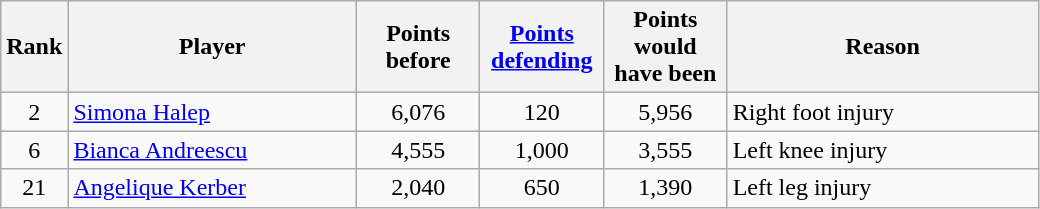<table class="wikitable sortable">
<tr>
<th style="width:30px;">Rank</th>
<th style="width:185px;">Player</th>
<th style="width:75px;">Points before</th>
<th style="width:75px;"><a href='#'>Points defending</a></th>
<th style="width:75px;">Points would have been</th>
<th style="width:200px;">Reason</th>
</tr>
<tr>
<td style="text-align:center;">2</td>
<td> <a href='#'>Simona Halep</a></td>
<td style="text-align:center;">6,076</td>
<td style="text-align:center;">120</td>
<td style="text-align:center;">5,956</td>
<td align="left">Right foot injury</td>
</tr>
<tr>
<td style="text-align:center;">6</td>
<td> <a href='#'>Bianca Andreescu</a></td>
<td style="text-align:center;">4,555</td>
<td style="text-align:center;">1,000</td>
<td style="text-align:center;">3,555</td>
<td align="left">Left knee injury</td>
</tr>
<tr>
<td style="text-align:center;">21</td>
<td> <a href='#'>Angelique Kerber</a></td>
<td style="text-align:center;">2,040</td>
<td style="text-align:center;">650</td>
<td style="text-align:center;">1,390</td>
<td align="left">Left leg injury</td>
</tr>
</table>
